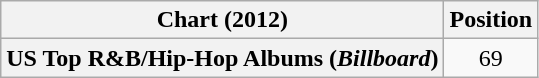<table class="wikitable plainrowheaders" style="text-align:center">
<tr>
<th scope="col">Chart (2012)</th>
<th scope="col">Position</th>
</tr>
<tr>
<th scope="row">US Top R&B/Hip-Hop Albums (<em>Billboard</em>)</th>
<td>69</td>
</tr>
</table>
